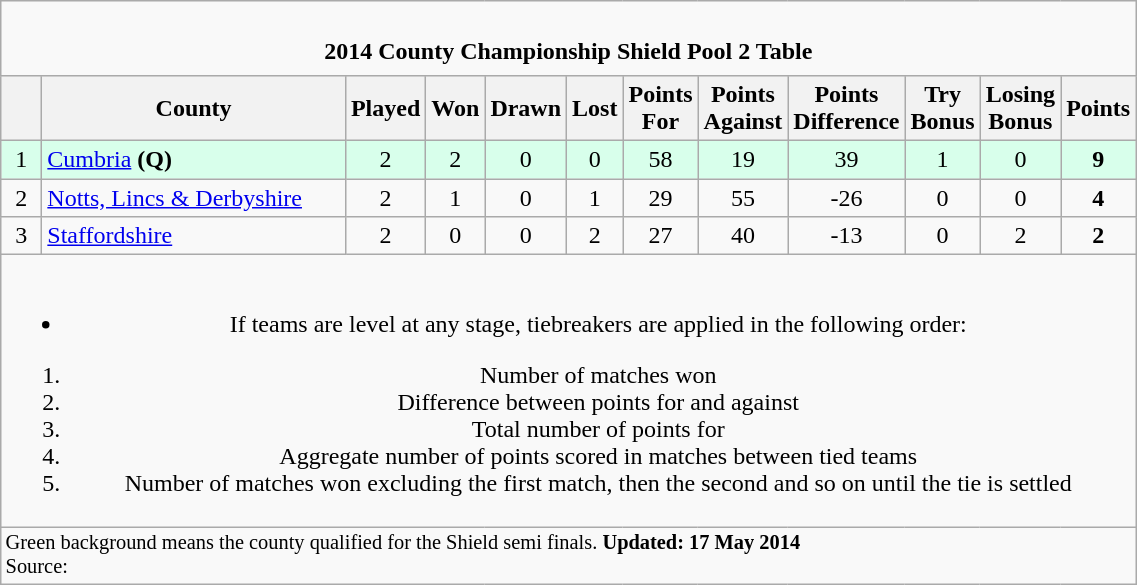<table class="wikitable" style="text-align: center;">
<tr>
<td colspan="15" cellpadding="0" cellspacing="0"><br><table border="0" width="100%" cellpadding="0" cellspacing="0">
<tr>
<td width=20% style="border:0px"></td>
<td style="border:0px"><strong>2014 County Championship Shield Pool 2 Table</strong></td>
<td width=20% style="border:0px" align=right></td>
</tr>
</table>
</td>
</tr>
<tr>
<th bgcolor="#efefef" width="20"></th>
<th bgcolor="#efefef" width="195">County</th>
<th bgcolor="#efefef" width="20">Played</th>
<th bgcolor="#efefef" width="20">Won</th>
<th bgcolor="#efefef" width="20">Drawn</th>
<th bgcolor="#efefef" width="20">Lost</th>
<th bgcolor="#efefef" width="20">Points For</th>
<th bgcolor="#efefef" width="20">Points Against</th>
<th bgcolor="#efefef" width="20">Points Difference</th>
<th bgcolor="#efefef" width="20">Try Bonus</th>
<th bgcolor="#efefef" width="20">Losing Bonus</th>
<th bgcolor="#efefef" width="20">Points</th>
</tr>
<tr bgcolor=#d8ffeb align=center>
<td>1</td>
<td style="text-align:left;"><a href='#'>Cumbria</a> <strong>(Q)</strong></td>
<td>2</td>
<td>2</td>
<td>0</td>
<td>0</td>
<td>58</td>
<td>19</td>
<td>39</td>
<td>1</td>
<td>0</td>
<td><strong>9</strong></td>
</tr>
<tr>
<td>2</td>
<td style="text-align:left;"><a href='#'>Notts, Lincs & Derbyshire</a></td>
<td>2</td>
<td>1</td>
<td>0</td>
<td>1</td>
<td>29</td>
<td>55</td>
<td>-26</td>
<td>0</td>
<td>0</td>
<td><strong>4</strong></td>
</tr>
<tr>
<td>3</td>
<td style="text-align:left;"><a href='#'>Staffordshire</a></td>
<td>2</td>
<td>0</td>
<td>0</td>
<td>2</td>
<td>27</td>
<td>40</td>
<td>-13</td>
<td>0</td>
<td>2</td>
<td><strong>2</strong></td>
</tr>
<tr>
<td colspan="15"><br><ul><li>If teams are level at any stage, tiebreakers are applied in the following order:</li></ul><ol><li>Number of matches won</li><li>Difference between points for and against</li><li>Total number of points for</li><li>Aggregate number of points scored in matches between tied teams</li><li>Number of matches won excluding the first match, then the second and so on until the tie is settled</li></ol></td>
</tr>
<tr | style="text-align:left;" |>
<td colspan="15" style="border:0px;font-size:85%;"><span>Green background</span> means the county qualified for the Shield semi finals. <strong>Updated: 17 May 2014</strong><br>Source: </td>
</tr>
</table>
